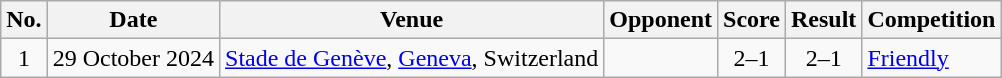<table class="wikitable sortable">
<tr>
<th scope="col">No.</th>
<th scope="col">Date</th>
<th scope="col">Venue</th>
<th scope="col">Opponent</th>
<th scope="col">Score</th>
<th scope="col">Result</th>
<th scope="col">Competition</th>
</tr>
<tr>
<td align="center">1</td>
<td>29 October 2024</td>
<td><a href='#'>Stade de Genève</a>, <a href='#'>Geneva</a>, Switzerland</td>
<td></td>
<td align="center">2–1</td>
<td align="center">2–1</td>
<td><a href='#'>Friendly</a></td>
</tr>
</table>
